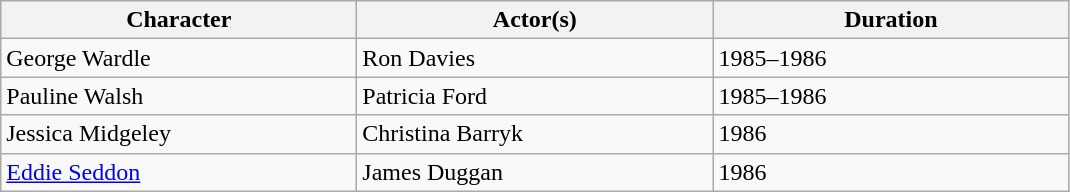<table class="wikitable">
<tr>
<th scope="col" style="width:230px;">Character</th>
<th scope="col" style="width:230px;">Actor(s)</th>
<th scope="col" style="width:230px;">Duration</th>
</tr>
<tr>
<td>George Wardle</td>
<td>Ron Davies</td>
<td>1985–1986</td>
</tr>
<tr>
<td>Pauline Walsh</td>
<td>Patricia Ford</td>
<td>1985–1986</td>
</tr>
<tr>
<td>Jessica Midgeley</td>
<td>Christina Barryk</td>
<td>1986</td>
</tr>
<tr>
<td><a href='#'>Eddie Seddon</a></td>
<td>James Duggan</td>
<td>1986</td>
</tr>
</table>
